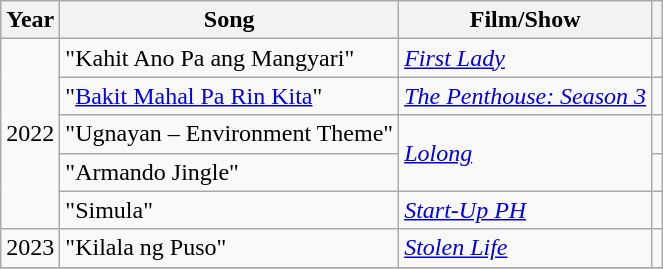<table class="wikitable plainrowheaders">
<tr>
<th>Year</th>
<th>Song</th>
<th>Film/Show</th>
<th></th>
</tr>
<tr>
<td rowspan="5">2022</td>
<td>"Kahit Ano Pa ang Mangyari"</td>
<td><em><a href='#'>First Lady</a></em></td>
<td></td>
</tr>
<tr>
<td>"<a href='#'>Bakit Mahal Pa Rin Kita</a>"</td>
<td><em><a href='#'>The Penthouse: Season 3</a></em></td>
<td></td>
</tr>
<tr>
<td>"Ugnayan – Environment Theme"</td>
<td rowspan="2"><em><a href='#'>Lolong</a></em></td>
<td></td>
</tr>
<tr>
<td>"Armando Jingle"</td>
<td></td>
</tr>
<tr>
<td>"Simula"</td>
<td><em><a href='#'>Start-Up PH</a></em></td>
<td></td>
</tr>
<tr>
<td>2023</td>
<td>"Kilala ng Puso"</td>
<td><em><a href='#'>Stolen Life</a></em></td>
<td></td>
</tr>
<tr>
</tr>
</table>
